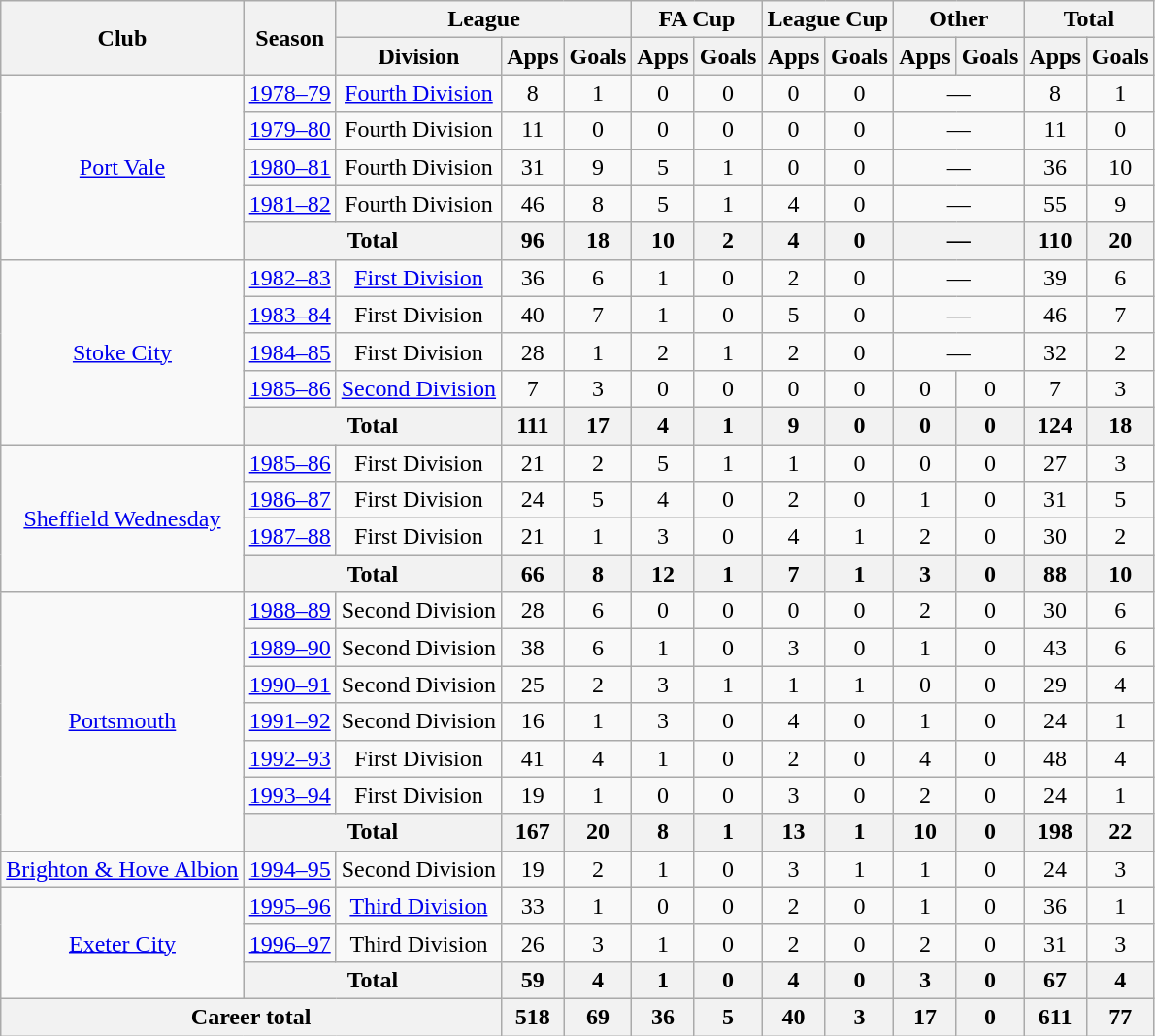<table class="wikitable" style="text-align:center">
<tr>
<th rowspan="2">Club</th>
<th rowspan="2">Season</th>
<th colspan="3">League</th>
<th colspan="2">FA Cup</th>
<th colspan="2">League Cup</th>
<th colspan="2">Other</th>
<th colspan="2">Total</th>
</tr>
<tr>
<th>Division</th>
<th>Apps</th>
<th>Goals</th>
<th>Apps</th>
<th>Goals</th>
<th>Apps</th>
<th>Goals</th>
<th>Apps</th>
<th>Goals</th>
<th>Apps</th>
<th>Goals</th>
</tr>
<tr>
<td rowspan="5"><a href='#'>Port Vale</a></td>
<td><a href='#'>1978–79</a></td>
<td><a href='#'>Fourth Division</a></td>
<td>8</td>
<td>1</td>
<td>0</td>
<td>0</td>
<td>0</td>
<td>0</td>
<td colspan=2>—</td>
<td>8</td>
<td>1</td>
</tr>
<tr>
<td><a href='#'>1979–80</a></td>
<td>Fourth Division</td>
<td>11</td>
<td>0</td>
<td>0</td>
<td>0</td>
<td>0</td>
<td>0</td>
<td colspan=2>—</td>
<td>11</td>
<td>0</td>
</tr>
<tr>
<td><a href='#'>1980–81</a></td>
<td>Fourth Division</td>
<td>31</td>
<td>9</td>
<td>5</td>
<td>1</td>
<td>0</td>
<td>0</td>
<td colspan=2>—</td>
<td>36</td>
<td>10</td>
</tr>
<tr>
<td><a href='#'>1981–82</a></td>
<td>Fourth Division</td>
<td>46</td>
<td>8</td>
<td>5</td>
<td>1</td>
<td>4</td>
<td>0</td>
<td colspan=2>—</td>
<td>55</td>
<td>9</td>
</tr>
<tr>
<th colspan="2">Total</th>
<th>96</th>
<th>18</th>
<th>10</th>
<th>2</th>
<th>4</th>
<th>0</th>
<th colspan=2>—</th>
<th>110</th>
<th>20</th>
</tr>
<tr>
<td rowspan="5"><a href='#'>Stoke City</a></td>
<td><a href='#'>1982–83</a></td>
<td><a href='#'>First Division</a></td>
<td>36</td>
<td>6</td>
<td>1</td>
<td>0</td>
<td>2</td>
<td>0</td>
<td colspan=2>—</td>
<td>39</td>
<td>6</td>
</tr>
<tr>
<td><a href='#'>1983–84</a></td>
<td>First Division</td>
<td>40</td>
<td>7</td>
<td>1</td>
<td>0</td>
<td>5</td>
<td>0</td>
<td colspan=2>—</td>
<td>46</td>
<td>7</td>
</tr>
<tr>
<td><a href='#'>1984–85</a></td>
<td>First Division</td>
<td>28</td>
<td>1</td>
<td>2</td>
<td>1</td>
<td>2</td>
<td>0</td>
<td colspan=2>—</td>
<td>32</td>
<td>2</td>
</tr>
<tr>
<td><a href='#'>1985–86</a></td>
<td><a href='#'>Second Division</a></td>
<td>7</td>
<td>3</td>
<td>0</td>
<td>0</td>
<td>0</td>
<td>0</td>
<td>0</td>
<td>0</td>
<td>7</td>
<td>3</td>
</tr>
<tr>
<th colspan="2">Total</th>
<th>111</th>
<th>17</th>
<th>4</th>
<th>1</th>
<th>9</th>
<th>0</th>
<th>0</th>
<th>0</th>
<th>124</th>
<th>18</th>
</tr>
<tr>
<td rowspan="4"><a href='#'>Sheffield Wednesday</a></td>
<td><a href='#'>1985–86</a></td>
<td>First Division</td>
<td>21</td>
<td>2</td>
<td>5</td>
<td>1</td>
<td>1</td>
<td>0</td>
<td>0</td>
<td>0</td>
<td>27</td>
<td>3</td>
</tr>
<tr>
<td><a href='#'>1986–87</a></td>
<td>First Division</td>
<td>24</td>
<td>5</td>
<td>4</td>
<td>0</td>
<td>2</td>
<td>0</td>
<td>1</td>
<td>0</td>
<td>31</td>
<td>5</td>
</tr>
<tr>
<td><a href='#'>1987–88</a></td>
<td>First Division</td>
<td>21</td>
<td>1</td>
<td>3</td>
<td>0</td>
<td>4</td>
<td>1</td>
<td>2</td>
<td>0</td>
<td>30</td>
<td>2</td>
</tr>
<tr>
<th colspan="2">Total</th>
<th>66</th>
<th>8</th>
<th>12</th>
<th>1</th>
<th>7</th>
<th>1</th>
<th>3</th>
<th>0</th>
<th>88</th>
<th>10</th>
</tr>
<tr>
<td rowspan="7"><a href='#'>Portsmouth</a></td>
<td><a href='#'>1988–89</a></td>
<td>Second Division</td>
<td>28</td>
<td>6</td>
<td>0</td>
<td>0</td>
<td>0</td>
<td>0</td>
<td>2</td>
<td>0</td>
<td>30</td>
<td>6</td>
</tr>
<tr>
<td><a href='#'>1989–90</a></td>
<td>Second Division</td>
<td>38</td>
<td>6</td>
<td>1</td>
<td>0</td>
<td>3</td>
<td>0</td>
<td>1</td>
<td>0</td>
<td>43</td>
<td>6</td>
</tr>
<tr>
<td><a href='#'>1990–91</a></td>
<td>Second Division</td>
<td>25</td>
<td>2</td>
<td>3</td>
<td>1</td>
<td>1</td>
<td>1</td>
<td>0</td>
<td>0</td>
<td>29</td>
<td>4</td>
</tr>
<tr>
<td><a href='#'>1991–92</a></td>
<td>Second Division</td>
<td>16</td>
<td>1</td>
<td>3</td>
<td>0</td>
<td>4</td>
<td>0</td>
<td>1</td>
<td>0</td>
<td>24</td>
<td>1</td>
</tr>
<tr>
<td><a href='#'>1992–93</a></td>
<td>First Division</td>
<td>41</td>
<td>4</td>
<td>1</td>
<td>0</td>
<td>2</td>
<td>0</td>
<td>4</td>
<td>0</td>
<td>48</td>
<td>4</td>
</tr>
<tr>
<td><a href='#'>1993–94</a></td>
<td>First Division</td>
<td>19</td>
<td>1</td>
<td>0</td>
<td>0</td>
<td>3</td>
<td>0</td>
<td>2</td>
<td>0</td>
<td>24</td>
<td>1</td>
</tr>
<tr>
<th colspan="2">Total</th>
<th>167</th>
<th>20</th>
<th>8</th>
<th>1</th>
<th>13</th>
<th>1</th>
<th>10</th>
<th>0</th>
<th>198</th>
<th>22</th>
</tr>
<tr>
<td><a href='#'>Brighton & Hove Albion</a></td>
<td><a href='#'>1994–95</a></td>
<td>Second Division</td>
<td>19</td>
<td>2</td>
<td>1</td>
<td>0</td>
<td>3</td>
<td>1</td>
<td>1</td>
<td>0</td>
<td>24</td>
<td>3</td>
</tr>
<tr>
<td rowspan="3"><a href='#'>Exeter City</a></td>
<td><a href='#'>1995–96</a></td>
<td><a href='#'>Third Division</a></td>
<td>33</td>
<td>1</td>
<td>0</td>
<td>0</td>
<td>2</td>
<td>0</td>
<td>1</td>
<td>0</td>
<td>36</td>
<td>1</td>
</tr>
<tr>
<td><a href='#'>1996–97</a></td>
<td>Third Division</td>
<td>26</td>
<td>3</td>
<td>1</td>
<td>0</td>
<td>2</td>
<td>0</td>
<td>2</td>
<td>0</td>
<td>31</td>
<td>3</td>
</tr>
<tr>
<th colspan="2">Total</th>
<th>59</th>
<th>4</th>
<th>1</th>
<th>0</th>
<th>4</th>
<th>0</th>
<th>3</th>
<th>0</th>
<th>67</th>
<th>4</th>
</tr>
<tr>
<th colspan="3">Career total</th>
<th>518</th>
<th>69</th>
<th>36</th>
<th>5</th>
<th>40</th>
<th>3</th>
<th>17</th>
<th>0</th>
<th>611</th>
<th>77</th>
</tr>
</table>
